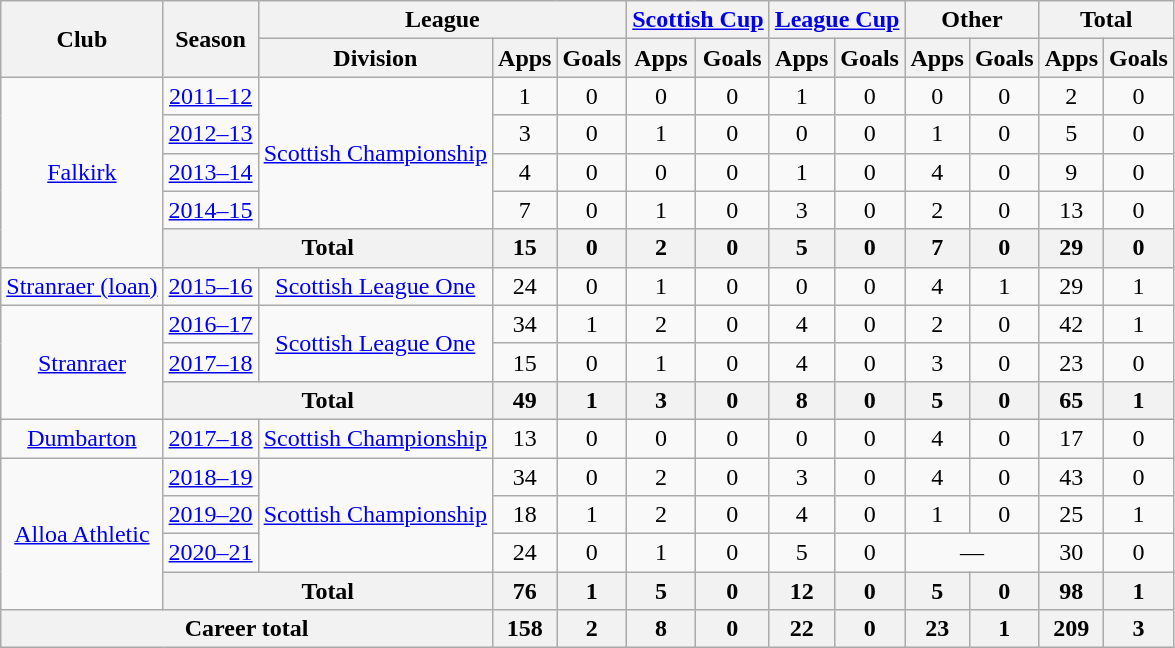<table class="wikitable" style="text-align: center">
<tr>
<th rowspan=2>Club</th>
<th rowspan=2>Season</th>
<th colspan=3>League</th>
<th colspan=2><a href='#'>Scottish Cup</a></th>
<th colspan=2><a href='#'>League Cup</a></th>
<th colspan=2>Other</th>
<th colspan=2>Total</th>
</tr>
<tr>
<th>Division</th>
<th>Apps</th>
<th>Goals</th>
<th>Apps</th>
<th>Goals</th>
<th>Apps</th>
<th>Goals</th>
<th>Apps</th>
<th>Goals</th>
<th>Apps</th>
<th>Goals</th>
</tr>
<tr>
<td rowspan="5"><a href='#'>Falkirk</a></td>
<td><a href='#'>2011–12</a></td>
<td rowspan="4"><a href='#'>Scottish Championship</a></td>
<td>1</td>
<td>0</td>
<td>0</td>
<td>0</td>
<td>1</td>
<td>0</td>
<td>0</td>
<td>0</td>
<td>2</td>
<td>0</td>
</tr>
<tr>
<td><a href='#'>2012–13</a></td>
<td>3</td>
<td>0</td>
<td>1</td>
<td>0</td>
<td>0</td>
<td>0</td>
<td>1</td>
<td>0</td>
<td>5</td>
<td>0</td>
</tr>
<tr>
<td><a href='#'>2013–14</a></td>
<td>4</td>
<td>0</td>
<td>0</td>
<td>0</td>
<td>1</td>
<td>0</td>
<td>4</td>
<td>0</td>
<td>9</td>
<td>0</td>
</tr>
<tr>
<td><a href='#'>2014–15</a></td>
<td>7</td>
<td>0</td>
<td>1</td>
<td>0</td>
<td>3</td>
<td>0</td>
<td>2</td>
<td>0</td>
<td>13</td>
<td>0</td>
</tr>
<tr>
<th colspan="2">Total</th>
<th>15</th>
<th>0</th>
<th>2</th>
<th>0</th>
<th>5</th>
<th>0</th>
<th>7</th>
<th>0</th>
<th>29</th>
<th>0</th>
</tr>
<tr>
<td><a href='#'>Stranraer (loan)</a></td>
<td><a href='#'>2015–16</a></td>
<td><a href='#'>Scottish League One</a></td>
<td>24</td>
<td>0</td>
<td>1</td>
<td>0</td>
<td>0</td>
<td>0</td>
<td>4</td>
<td>1</td>
<td>29</td>
<td>1</td>
</tr>
<tr>
<td rowspan="3"><a href='#'>Stranraer</a></td>
<td><a href='#'>2016–17</a></td>
<td rowspan="2"><a href='#'>Scottish League One</a></td>
<td>34</td>
<td>1</td>
<td>2</td>
<td>0</td>
<td>4</td>
<td>0</td>
<td>2</td>
<td>0</td>
<td>42</td>
<td>1</td>
</tr>
<tr>
<td><a href='#'>2017–18</a></td>
<td>15</td>
<td>0</td>
<td>1</td>
<td>0</td>
<td>4</td>
<td>0</td>
<td>3</td>
<td>0</td>
<td>23</td>
<td>0</td>
</tr>
<tr>
<th colspan="2">Total</th>
<th>49</th>
<th>1</th>
<th>3</th>
<th>0</th>
<th>8</th>
<th>0</th>
<th>5</th>
<th>0</th>
<th>65</th>
<th>1</th>
</tr>
<tr>
<td><a href='#'>Dumbarton</a></td>
<td><a href='#'>2017–18</a></td>
<td><a href='#'>Scottish Championship</a></td>
<td>13</td>
<td>0</td>
<td>0</td>
<td>0</td>
<td>0</td>
<td>0</td>
<td>4</td>
<td>0</td>
<td>17</td>
<td>0</td>
</tr>
<tr>
<td rowspan=4><a href='#'>Alloa Athletic</a></td>
<td><a href='#'>2018–19</a></td>
<td rowspan=3><a href='#'>Scottish Championship</a></td>
<td>34</td>
<td>0</td>
<td>2</td>
<td>0</td>
<td>3</td>
<td>0</td>
<td>4</td>
<td>0</td>
<td>43</td>
<td>0</td>
</tr>
<tr>
<td><a href='#'>2019–20</a></td>
<td>18</td>
<td>1</td>
<td>2</td>
<td>0</td>
<td>4</td>
<td>0</td>
<td>1</td>
<td>0</td>
<td>25</td>
<td>1</td>
</tr>
<tr>
<td><a href='#'>2020–21</a></td>
<td>24</td>
<td>0</td>
<td>1</td>
<td>0</td>
<td>5</td>
<td>0</td>
<td colspan="2">—</td>
<td>30</td>
<td>0</td>
</tr>
<tr>
<th colspan="2">Total</th>
<th>76</th>
<th>1</th>
<th>5</th>
<th>0</th>
<th>12</th>
<th>0</th>
<th>5</th>
<th>0</th>
<th>98</th>
<th>1</th>
</tr>
<tr>
<th colspan="3">Career total</th>
<th>158</th>
<th>2</th>
<th>8</th>
<th>0</th>
<th>22</th>
<th>0</th>
<th>23</th>
<th>1</th>
<th>209</th>
<th>3</th>
</tr>
</table>
